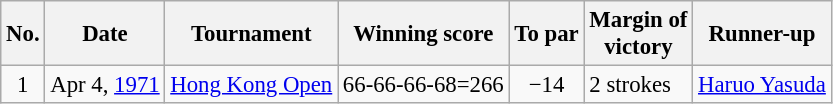<table class="wikitable" style="font-size:95%;">
<tr>
<th>No.</th>
<th>Date</th>
<th>Tournament</th>
<th>Winning score</th>
<th>To par</th>
<th>Margin of<br>victory</th>
<th>Runner-up</th>
</tr>
<tr>
<td align=center>1</td>
<td align=right>Apr 4, <a href='#'>1971</a></td>
<td><a href='#'>Hong Kong Open</a></td>
<td>66-66-66-68=266</td>
<td align=center>−14</td>
<td>2 strokes</td>
<td> <a href='#'>Haruo Yasuda</a></td>
</tr>
</table>
